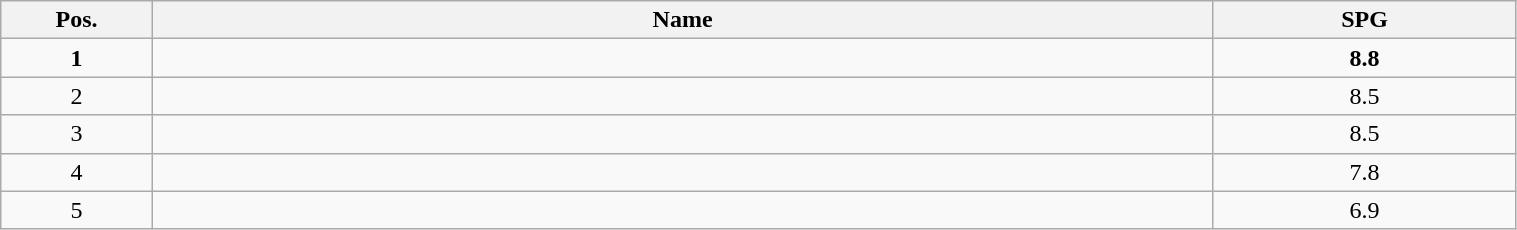<table class=wikitable width="80%">
<tr>
<th width="10%">Pos.</th>
<th width="70%">Name</th>
<th width="20%">SPG</th>
</tr>
<tr>
<td align=center><strong>1</strong></td>
<td><strong></strong></td>
<td align=center><strong>8.8</strong></td>
</tr>
<tr>
<td align=center>2</td>
<td></td>
<td align=center>8.5</td>
</tr>
<tr>
<td align=center>3</td>
<td></td>
<td align=center>8.5</td>
</tr>
<tr>
<td align=center>4</td>
<td></td>
<td align=center>7.8</td>
</tr>
<tr>
<td align=center>5</td>
<td></td>
<td align=center>6.9</td>
</tr>
</table>
